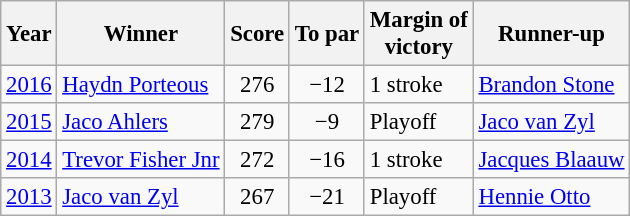<table class=wikitable style="font-size:95%">
<tr>
<th>Year</th>
<th>Winner</th>
<th>Score</th>
<th>To par</th>
<th>Margin of<br>victory</th>
<th>Runner-up</th>
</tr>
<tr>
<td><a href='#'>2016</a></td>
<td> <a href='#'>Haydn Porteous</a></td>
<td align=center>276</td>
<td align=center>−12</td>
<td>1 stroke</td>
<td> <a href='#'>Brandon Stone</a></td>
</tr>
<tr>
<td><a href='#'>2015</a></td>
<td> <a href='#'>Jaco Ahlers</a></td>
<td align=center>279</td>
<td align=center>−9</td>
<td>Playoff</td>
<td> <a href='#'>Jaco van Zyl</a></td>
</tr>
<tr>
<td><a href='#'>2014</a></td>
<td> <a href='#'>Trevor Fisher Jnr</a></td>
<td align=center>272</td>
<td align=center>−16</td>
<td>1 stroke</td>
<td> <a href='#'>Jacques Blaauw</a></td>
</tr>
<tr>
<td><a href='#'>2013</a></td>
<td> <a href='#'>Jaco van Zyl</a></td>
<td align=center>267</td>
<td align=center>−21</td>
<td>Playoff</td>
<td> <a href='#'>Hennie Otto</a></td>
</tr>
</table>
